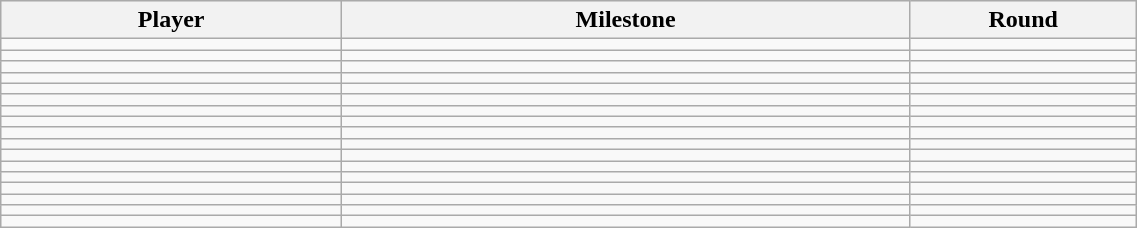<table class="wikitable sortable" style="width:60%;">
<tr style="background:#efefef;">
<th style="width:15%;">Player</th>
<th style="width:25%;">Milestone</th>
<th style="width:10%;">Round</th>
</tr>
<tr>
<td></td>
<td></td>
<td></td>
</tr>
<tr>
<td></td>
<td></td>
<td></td>
</tr>
<tr>
<td></td>
<td></td>
<td></td>
</tr>
<tr>
<td></td>
<td></td>
<td></td>
</tr>
<tr>
<td></td>
<td></td>
<td></td>
</tr>
<tr>
<td></td>
<td></td>
<td></td>
</tr>
<tr>
<td></td>
<td></td>
<td></td>
</tr>
<tr>
<td></td>
<td></td>
<td></td>
</tr>
<tr>
<td></td>
<td></td>
<td></td>
</tr>
<tr>
<td></td>
<td></td>
<td></td>
</tr>
<tr>
<td></td>
<td></td>
<td></td>
</tr>
<tr>
<td></td>
<td></td>
<td></td>
</tr>
<tr>
<td></td>
<td></td>
<td></td>
</tr>
<tr>
<td></td>
<td></td>
<td></td>
</tr>
<tr>
<td></td>
<td></td>
<td></td>
</tr>
<tr>
<td></td>
<td></td>
<td></td>
</tr>
<tr>
<td></td>
<td></td>
<td></td>
</tr>
</table>
